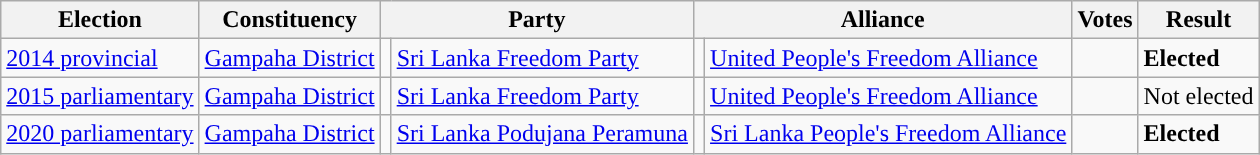<table class="wikitable" style="text-align:left;">
<tr>
<th scope=col>Election</th>
<th scope=col>Constituency</th>
<th scope=col colspan="2">Party</th>
<th scope=col colspan="2">Alliance</th>
<th scope=col>Votes</th>
<th scope=col>Result</th>
</tr>
<tr>
<td><a href='#'>2014 provincial</a></td>
<td><a href='#'>Gampaha District</a></td>
<td style="background:"></td>
<td><a href='#'>Sri Lanka Freedom Party</a></td>
<td style="background:"></td>
<td><a href='#'>United People's Freedom Alliance</a></td>
<td align=right></td>
<td><strong>Elected</strong></td>
</tr>
<tr>
<td><a href='#'>2015 parliamentary</a></td>
<td><a href='#'>Gampaha District</a></td>
<td style="background:"></td>
<td><a href='#'>Sri Lanka Freedom Party</a></td>
<td style="background:"></td>
<td><a href='#'>United People's Freedom Alliance</a></td>
<td align=right></td>
<td>Not elected</td>
</tr>
<tr>
<td><a href='#'>2020 parliamentary</a></td>
<td><a href='#'>Gampaha District</a></td>
<td style="background:"></td>
<td><a href='#'>Sri Lanka Podujana Peramuna</a></td>
<td style="background:"></td>
<td><a href='#'>Sri Lanka People's Freedom Alliance</a></td>
<td align=right></td>
<td><strong>Elected</strong></td>
</tr>
</table>
